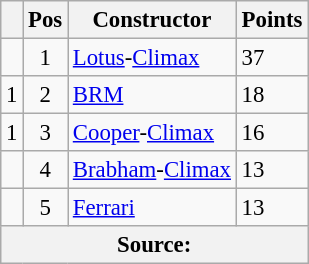<table class="wikitable" style="font-size: 95%;">
<tr>
<th></th>
<th>Pos</th>
<th>Constructor</th>
<th>Points</th>
</tr>
<tr>
<td align="left"></td>
<td align="center">1</td>
<td> <a href='#'>Lotus</a>-<a href='#'>Climax</a></td>
<td align="left">37</td>
</tr>
<tr>
<td align="left"> 1</td>
<td align="center">2</td>
<td> <a href='#'>BRM</a></td>
<td align="left">18</td>
</tr>
<tr>
<td align="left"> 1</td>
<td align="center">3</td>
<td> <a href='#'>Cooper</a>-<a href='#'>Climax</a></td>
<td align="left">16</td>
</tr>
<tr>
<td align="left"></td>
<td align="center">4</td>
<td> <a href='#'>Brabham</a>-<a href='#'>Climax</a></td>
<td align="left">13</td>
</tr>
<tr>
<td align="left"></td>
<td align="center">5</td>
<td> <a href='#'>Ferrari</a></td>
<td align="left">13</td>
</tr>
<tr>
<th colspan=4>Source:</th>
</tr>
</table>
